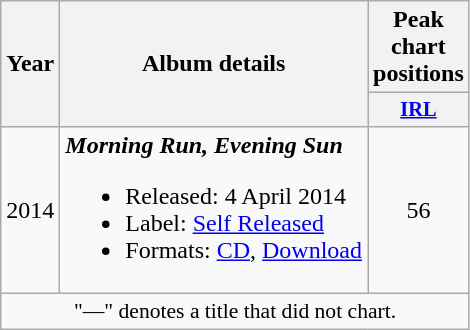<table class="wikitable" style=text-align:center;>
<tr>
<th rowspan="2">Year</th>
<th rowspan="2">Album details</th>
<th colspan="1">Peak chart positions</th>
</tr>
<tr>
<th style="width:3em;font-size:85%"><a href='#'>IRL</a></th>
</tr>
<tr>
<td>2014</td>
<td align="left"><strong><em>Morning Run, Evening Sun</em></strong><br><ul><li>Released: 4 April 2014</li><li>Label: <a href='#'>Self Released</a></li><li>Formats: <a href='#'>CD</a>, <a href='#'>Download</a></li></ul></td>
<td>56</td>
</tr>
<tr>
<td colspan="4" style="font-size:90%">"—" denotes a title that did not chart.</td>
</tr>
</table>
